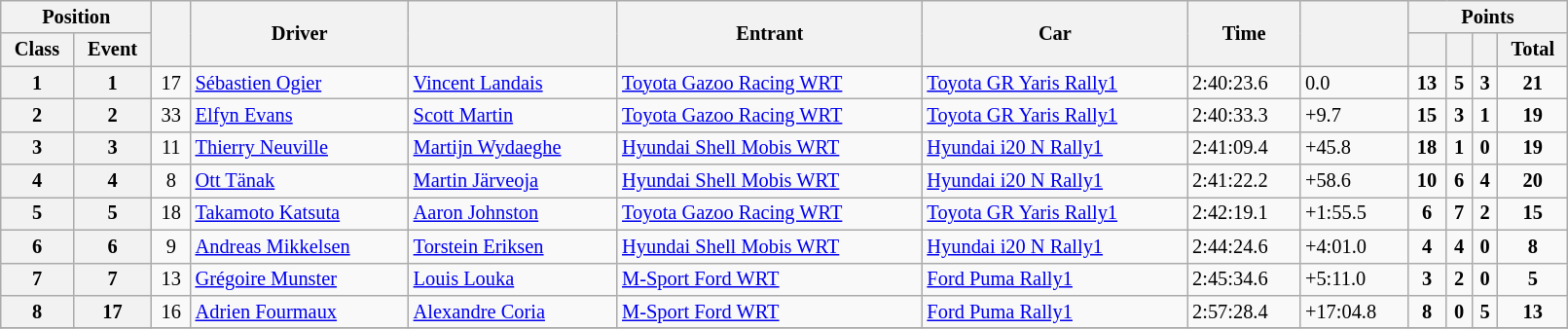<table class="wikitable" width=85% style="font-size:85%">
<tr>
<th colspan="2">Position</th>
<th rowspan="2"></th>
<th rowspan="2">Driver</th>
<th rowspan="2"></th>
<th rowspan="2">Entrant</th>
<th rowspan="2">Car</th>
<th rowspan="2">Time</th>
<th rowspan="2"></th>
<th colspan="4">Points</th>
</tr>
<tr>
<th>Class</th>
<th>Event</th>
<th></th>
<th></th>
<th><a href='#'></a></th>
<th>Total</th>
</tr>
<tr>
<th>1</th>
<th>1</th>
<td align="center">17</td>
<td><a href='#'>Sébastien Ogier</a></td>
<td><a href='#'>Vincent Landais</a></td>
<td><a href='#'>Toyota Gazoo Racing WRT</a></td>
<td><a href='#'>Toyota GR Yaris Rally1</a></td>
<td>2:40:23.6</td>
<td>0.0</td>
<td align="center"><strong>13</strong></td>
<td align="center"><strong>5</strong></td>
<td align="center"><strong>3</strong></td>
<td align="center"><strong>21</strong></td>
</tr>
<tr>
<th>2</th>
<th>2</th>
<td align="center">33</td>
<td><a href='#'>Elfyn Evans</a></td>
<td><a href='#'>Scott Martin</a></td>
<td><a href='#'>Toyota Gazoo Racing WRT</a></td>
<td><a href='#'>Toyota GR Yaris Rally1</a></td>
<td>2:40:33.3</td>
<td>+9.7</td>
<td align="center"><strong>15</strong></td>
<td align="center"><strong>3</strong></td>
<td align="center"><strong>1</strong></td>
<td align="center"><strong>19</strong></td>
</tr>
<tr>
<th>3</th>
<th>3</th>
<td align="center">11</td>
<td><a href='#'>Thierry Neuville</a></td>
<td><a href='#'>Martijn Wydaeghe</a></td>
<td><a href='#'>Hyundai Shell Mobis WRT</a></td>
<td><a href='#'>Hyundai i20 N Rally1</a></td>
<td>2:41:09.4</td>
<td>+45.8</td>
<td align="center"><strong>18</strong></td>
<td align="center"><strong>1</strong></td>
<td align="center"><strong>0</strong></td>
<td align="center"><strong>19</strong></td>
</tr>
<tr>
<th>4</th>
<th>4</th>
<td align="center">8</td>
<td><a href='#'>Ott Tänak</a></td>
<td><a href='#'>Martin Järveoja</a></td>
<td><a href='#'>Hyundai Shell Mobis WRT</a></td>
<td><a href='#'>Hyundai i20 N Rally1</a></td>
<td>2:41:22.2</td>
<td>+58.6</td>
<td align="center"><strong>10</strong></td>
<td align="center"><strong>6</strong></td>
<td align="center"><strong>4</strong></td>
<td align="center"><strong>20</strong></td>
</tr>
<tr>
<th>5</th>
<th>5</th>
<td align="center">18</td>
<td><a href='#'>Takamoto Katsuta</a></td>
<td><a href='#'>Aaron Johnston</a></td>
<td><a href='#'>Toyota Gazoo Racing WRT</a></td>
<td><a href='#'>Toyota GR Yaris Rally1</a></td>
<td>2:42:19.1</td>
<td>+1:55.5</td>
<td align="center"><strong>6</strong></td>
<td align="center"><strong>7</strong></td>
<td align="center"><strong>2</strong></td>
<td align="center"><strong>15</strong></td>
</tr>
<tr>
<th>6</th>
<th>6</th>
<td align="center">9</td>
<td><a href='#'>Andreas Mikkelsen</a></td>
<td><a href='#'>Torstein Eriksen</a></td>
<td><a href='#'>Hyundai Shell Mobis WRT</a></td>
<td><a href='#'>Hyundai i20 N Rally1</a></td>
<td>2:44:24.6</td>
<td>+4:01.0</td>
<td align="center"><strong>4</strong></td>
<td align="center"><strong>4</strong></td>
<td align="center"><strong>0</strong></td>
<td align="center"><strong>8</strong></td>
</tr>
<tr>
<th>7</th>
<th>7</th>
<td align="center">13</td>
<td><a href='#'>Grégoire Munster</a></td>
<td><a href='#'>Louis Louka</a></td>
<td><a href='#'>M-Sport Ford WRT</a></td>
<td><a href='#'>Ford Puma Rally1</a></td>
<td>2:45:34.6</td>
<td>+5:11.0</td>
<td align="center"><strong>3</strong></td>
<td align="center"><strong>2</strong></td>
<td align="center"><strong>0</strong></td>
<td align="center"><strong>5</strong></td>
</tr>
<tr>
<th>8</th>
<th>17</th>
<td align="center">16</td>
<td><a href='#'>Adrien Fourmaux</a></td>
<td><a href='#'>Alexandre Coria</a></td>
<td><a href='#'>M-Sport Ford WRT</a></td>
<td><a href='#'>Ford Puma Rally1</a></td>
<td>2:57:28.4</td>
<td>+17:04.8</td>
<td align="center"><strong>8</strong></td>
<td align="center"><strong>0</strong></td>
<td align="center"><strong>5</strong></td>
<td align="center"><strong>13</strong></td>
</tr>
<tr>
</tr>
</table>
